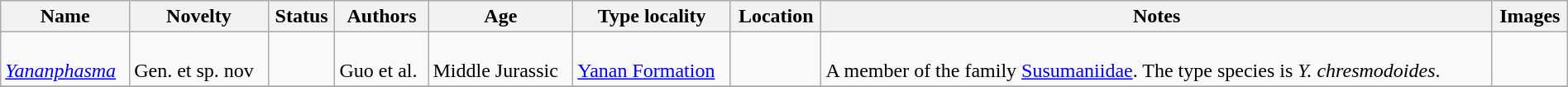<table class="wikitable sortable" align="center" width="100%">
<tr>
<th>Name</th>
<th>Novelty</th>
<th>Status</th>
<th>Authors</th>
<th>Age</th>
<th>Type locality</th>
<th>Location</th>
<th>Notes</th>
<th>Images</th>
</tr>
<tr>
<td><br><em><a href='#'>Yananphasma</a></em></td>
<td><br>Gen. et sp. nov</td>
<td></td>
<td><br>Guo et al.</td>
<td><br>Middle Jurassic</td>
<td><br><a href='#'>Yanan Formation</a></td>
<td><br></td>
<td><br>A member of the family <a href='#'>Susumaniidae</a>. The type species is <em>Y. chresmodoides</em>.</td>
<td></td>
</tr>
<tr>
</tr>
</table>
